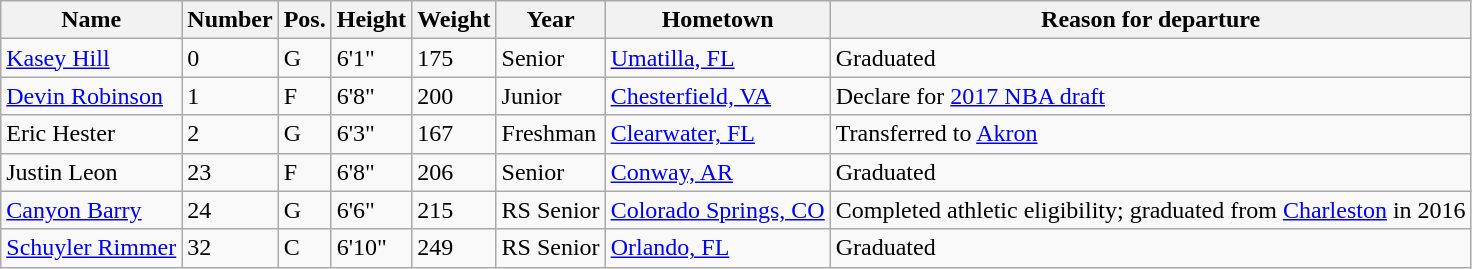<table class="wikitable sortable" border="1">
<tr>
<th>Name</th>
<th>Number</th>
<th>Pos.</th>
<th>Height</th>
<th>Weight</th>
<th>Year</th>
<th>Hometown</th>
<th class="unsortable">Reason for departure</th>
</tr>
<tr>
<td><a href='#'>Kasey Hill</a></td>
<td>0</td>
<td>G</td>
<td>6'1"</td>
<td>175</td>
<td>Senior</td>
<td><a href='#'>Umatilla, FL</a></td>
<td>Graduated</td>
</tr>
<tr>
<td><a href='#'>Devin Robinson</a></td>
<td>1</td>
<td>F</td>
<td>6'8"</td>
<td>200</td>
<td>Junior</td>
<td><a href='#'>Chesterfield, VA</a></td>
<td>Declare for <a href='#'>2017 NBA draft</a></td>
</tr>
<tr>
<td>Eric Hester</td>
<td>2</td>
<td>G</td>
<td>6'3"</td>
<td>167</td>
<td>Freshman</td>
<td><a href='#'>Clearwater, FL</a></td>
<td>Transferred to <a href='#'>Akron</a></td>
</tr>
<tr>
<td>Justin Leon</td>
<td>23</td>
<td>F</td>
<td>6'8"</td>
<td>206</td>
<td>Senior</td>
<td><a href='#'>Conway, AR</a></td>
<td>Graduated</td>
</tr>
<tr>
<td><a href='#'>Canyon Barry</a></td>
<td>24</td>
<td>G</td>
<td>6'6"</td>
<td>215</td>
<td>RS Senior</td>
<td><a href='#'>Colorado Springs, CO</a></td>
<td>Completed athletic eligibility; graduated from <a href='#'>Charleston</a> in 2016</td>
</tr>
<tr>
<td><a href='#'>Schuyler Rimmer</a></td>
<td>32</td>
<td>C</td>
<td>6'10"</td>
<td>249</td>
<td>RS Senior</td>
<td><a href='#'>Orlando, FL</a></td>
<td>Graduated</td>
</tr>
</table>
